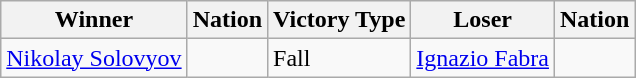<table class="wikitable sortable" style="text-align:left;">
<tr>
<th>Winner</th>
<th>Nation</th>
<th>Victory Type</th>
<th>Loser</th>
<th>Nation</th>
</tr>
<tr>
<td><a href='#'>Nikolay Solovyov</a></td>
<td></td>
<td>Fall</td>
<td><a href='#'>Ignazio Fabra</a></td>
<td></td>
</tr>
</table>
